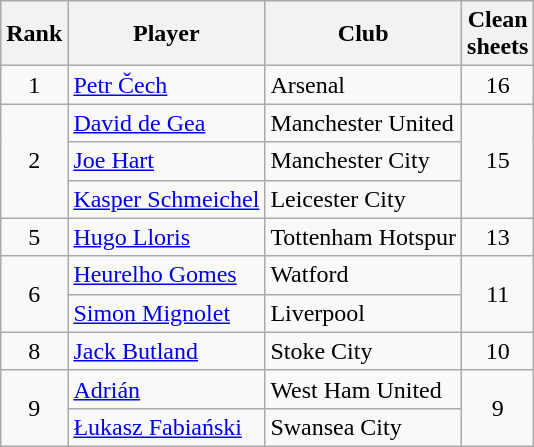<table class="wikitable" style="text-align:center">
<tr>
<th>Rank</th>
<th>Player</th>
<th>Club</th>
<th>Clean<br>sheets</th>
</tr>
<tr>
<td>1</td>
<td align="left"> <a href='#'>Petr Čech</a></td>
<td align="left">Arsenal</td>
<td>16</td>
</tr>
<tr>
<td rowspan="3">2</td>
<td align="left"> <a href='#'>David de Gea</a></td>
<td align="left">Manchester United</td>
<td rowspan="3">15</td>
</tr>
<tr>
<td align="left"> <a href='#'>Joe Hart</a></td>
<td align="left">Manchester City</td>
</tr>
<tr>
<td align="left"> <a href='#'>Kasper Schmeichel</a></td>
<td align="left">Leicester City</td>
</tr>
<tr>
<td>5</td>
<td align="left"> <a href='#'>Hugo Lloris</a></td>
<td align="left">Tottenham Hotspur</td>
<td>13</td>
</tr>
<tr>
<td rowspan="2">6</td>
<td align="left"> <a href='#'>Heurelho Gomes</a></td>
<td align="left">Watford</td>
<td rowspan="2">11</td>
</tr>
<tr>
<td align="left"> <a href='#'>Simon Mignolet</a></td>
<td align="left">Liverpool</td>
</tr>
<tr>
<td>8</td>
<td align="left"> <a href='#'>Jack Butland</a></td>
<td align="left">Stoke City</td>
<td>10</td>
</tr>
<tr>
<td rowspan="2">9</td>
<td align="left"> <a href='#'>Adrián</a></td>
<td align="left">West Ham United</td>
<td rowspan="2">9</td>
</tr>
<tr>
<td align="left"> <a href='#'>Łukasz Fabiański</a></td>
<td align="left">Swansea City</td>
</tr>
</table>
